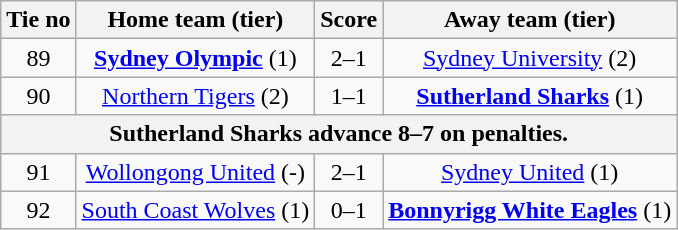<table class="wikitable" style="text-align:center">
<tr>
<th>Tie no</th>
<th>Home team (tier)</th>
<th>Score</th>
<th>Away team (tier)</th>
</tr>
<tr>
<td>89</td>
<td><strong><a href='#'>Sydney Olympic</a></strong> (1)</td>
<td>2–1</td>
<td><a href='#'>Sydney University</a> (2)</td>
</tr>
<tr>
<td>90</td>
<td><a href='#'>Northern Tigers</a> (2)</td>
<td>1–1</td>
<td><strong><a href='#'>Sutherland Sharks</a></strong> (1)</td>
</tr>
<tr>
<th colspan="5"><strong>Sutherland Sharks advance 8–7 on penalties.</strong></th>
</tr>
<tr>
<td>91</td>
<td><a href='#'>Wollongong United</a> (-)</td>
<td>2–1</td>
<td><a href='#'>Sydney United</a> (1)</td>
</tr>
<tr>
<td>92</td>
<td><a href='#'>South Coast Wolves</a> (1)</td>
<td>0–1</td>
<td><strong><a href='#'>Bonnyrigg White Eagles</a></strong> (1)</td>
</tr>
</table>
